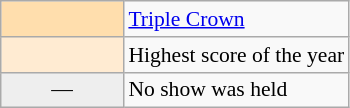<table class="wikitable" style="font-size:90%;">
<tr>
<td width="75px" style="font-weight: bold; background: navajowhite;"></td>
<td><a href='#'>Triple Crown</a></td>
</tr>
<tr>
<td width="75px" style="background: #ffebd2;" align="center""></td>
<td>Highest score of the year</td>
</tr>
<tr>
<td width="75px" style="background:#eee;" align="center">—</td>
<td>No show was held</td>
</tr>
</table>
